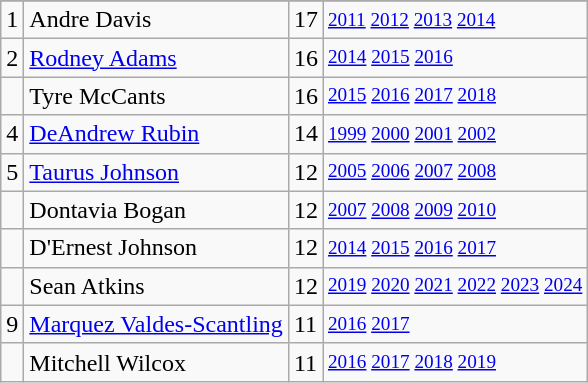<table class="wikitable">
<tr>
</tr>
<tr>
<td>1</td>
<td>Andre Davis</td>
<td>17</td>
<td style="font-size:80%;"><a href='#'>2011</a> <a href='#'>2012</a> <a href='#'>2013</a> <a href='#'>2014</a></td>
</tr>
<tr>
<td>2</td>
<td><a href='#'>Rodney Adams</a></td>
<td>16</td>
<td style="font-size:80%;"><a href='#'>2014</a> <a href='#'>2015</a> <a href='#'>2016</a></td>
</tr>
<tr>
<td></td>
<td>Tyre McCants</td>
<td>16</td>
<td style="font-size:80%;"><a href='#'>2015</a> <a href='#'>2016</a> <a href='#'>2017</a> <a href='#'>2018</a></td>
</tr>
<tr>
<td>4</td>
<td><a href='#'>DeAndrew Rubin</a></td>
<td>14</td>
<td style="font-size:80%;"><a href='#'>1999</a> <a href='#'>2000</a> <a href='#'>2001</a> <a href='#'>2002</a></td>
</tr>
<tr>
<td>5</td>
<td><a href='#'>Taurus Johnson</a></td>
<td>12</td>
<td style="font-size:80%;"><a href='#'>2005</a> <a href='#'>2006</a> <a href='#'>2007</a> <a href='#'>2008</a></td>
</tr>
<tr>
<td></td>
<td>Dontavia Bogan</td>
<td>12</td>
<td style="font-size:80%;"><a href='#'>2007</a> <a href='#'>2008</a> <a href='#'>2009</a> <a href='#'>2010</a></td>
</tr>
<tr>
<td></td>
<td>D'Ernest Johnson</td>
<td>12</td>
<td style="font-size:80%;"><a href='#'>2014</a> <a href='#'>2015</a> <a href='#'>2016</a> <a href='#'>2017</a></td>
</tr>
<tr>
<td></td>
<td>Sean Atkins</td>
<td>12</td>
<td style="font-size:80%;"><a href='#'>2019</a> <a href='#'>2020</a> <a href='#'>2021</a> <a href='#'>2022</a> <a href='#'>2023</a> <a href='#'>2024</a></td>
</tr>
<tr>
<td>9</td>
<td><a href='#'>Marquez Valdes-Scantling</a></td>
<td>11</td>
<td style="font-size:80%;"><a href='#'>2016</a> <a href='#'>2017</a></td>
</tr>
<tr>
<td></td>
<td>Mitchell Wilcox</td>
<td>11</td>
<td style="font-size:80%;"><a href='#'>2016</a> <a href='#'>2017</a> <a href='#'>2018</a> <a href='#'>2019</a></td>
</tr>
</table>
